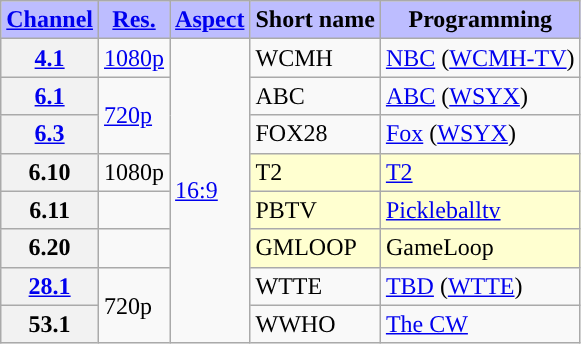<table class="wikitable">
<tr>
<th style="background-color: #bdbdff" scope = "col"><a href='#'>Channel</a></th>
<th style="background-color: #bdbdff" scope = "col"><a href='#'>Res.</a></th>
<th style="background-color: #bdbdff" scope = "col"><a href='#'>Aspect</a></th>
<th style="background-color: #bdbdff" scope = "col">Short name</th>
<th style="background-color: #bdbdff" scope = "col">Programming</th>
</tr>
<tr>
<th scope = "row"><a href='#'>4.1</a></th>
<td><a href='#'>1080p</a></td>
<td rowspan=8><a href='#'>16:9</a></td>
<td>WCMH</td>
<td><a href='#'>NBC</a> (<a href='#'>WCMH-TV</a>)</td>
</tr>
<tr>
<th scope = "row"><a href='#'>6.1</a></th>
<td rowspan=2><a href='#'>720p</a></td>
<td>ABC</td>
<td><a href='#'>ABC</a> (<a href='#'>WSYX</a>)</td>
</tr>
<tr>
<th scope = "row"><a href='#'>6.3</a></th>
<td>FOX28</td>
<td><a href='#'>Fox</a> (<a href='#'>WSYX</a>)</td>
</tr>
<tr>
<th scope = "row">6.10</th>
<td>1080p</td>
<td style="background-color:#ffffd0">T2</td>
<td style="background-color:#ffffd0"><a href='#'>T2</a></td>
</tr>
<tr>
<th scope = "row">6.11</th>
<td></td>
<td style="background-color:#ffffd0">PBTV</td>
<td style="background-color:#ffffd0"><a href='#'>Pickleballtv</a></td>
</tr>
<tr>
<th scope = "row">6.20</th>
<td></td>
<td style="background-color:#ffffd0">GMLOOP</td>
<td style="background-color:#ffffd0">GameLoop</td>
</tr>
<tr>
<th scope = "row"><a href='#'>28.1</a></th>
<td rowspan=2>720p</td>
<td>WTTE</td>
<td><a href='#'>TBD</a> (<a href='#'>WTTE</a>)</td>
</tr>
<tr>
<th scope = "row">53.1</th>
<td>WWHO</td>
<td><a href='#'>The CW</a></td>
</tr>
</table>
